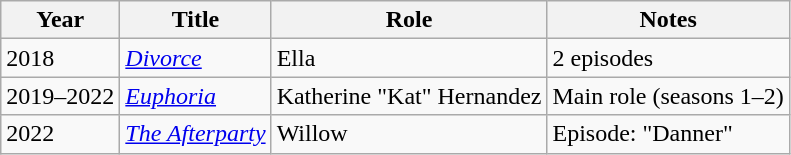<table class="wikitable sortable">
<tr>
<th>Year</th>
<th>Title</th>
<th>Role</th>
<th class="unsortable">Notes</th>
</tr>
<tr>
<td>2018</td>
<td><em><a href='#'>Divorce</a></em></td>
<td>Ella</td>
<td>2 episodes</td>
</tr>
<tr>
<td>2019–2022</td>
<td><em><a href='#'>Euphoria</a></em></td>
<td>Katherine "Kat" Hernandez</td>
<td>Main role (seasons 1–2)</td>
</tr>
<tr>
<td>2022</td>
<td><em><a href='#'>The Afterparty</a></em></td>
<td>Willow</td>
<td>Episode: "Danner"</td>
</tr>
</table>
